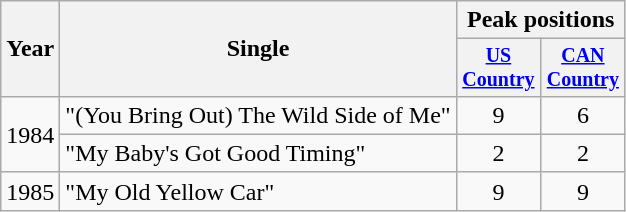<table class="wikitable" style="text-align:center;">
<tr>
<th rowspan="2">Year</th>
<th rowspan="2">Single</th>
<th colspan="2">Peak positions</th>
</tr>
<tr style="font-size:smaller;">
<th width="50"><a href='#'>US Country</a></th>
<th width="50"><a href='#'>CAN Country</a></th>
</tr>
<tr>
<td rowspan="2">1984</td>
<td align="left">"(You Bring Out) The Wild Side of Me"</td>
<td>9</td>
<td>6</td>
</tr>
<tr>
<td align="left">"My Baby's Got Good Timing"</td>
<td>2</td>
<td>2</td>
</tr>
<tr>
<td>1985</td>
<td align="left">"My Old Yellow Car"</td>
<td>9</td>
<td>9</td>
</tr>
</table>
